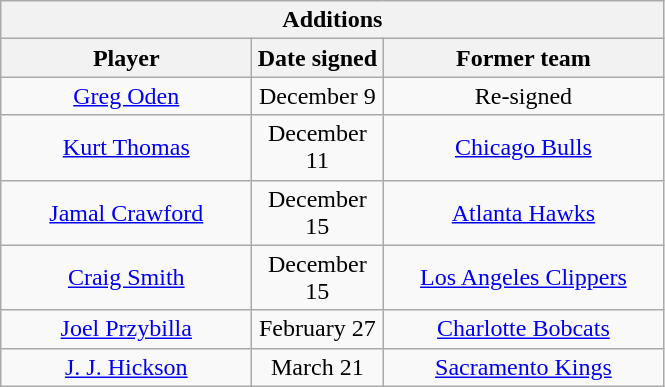<table class="wikitable" style="text-align:center">
<tr>
<th colspan=3>Additions</th>
</tr>
<tr>
<th style="width:160px">Player</th>
<th style="width:80px">Date signed</th>
<th style="width:180px">Former team</th>
</tr>
<tr>
<td><a href='#'>Greg Oden</a></td>
<td>December 9</td>
<td>Re-signed</td>
</tr>
<tr>
<td><a href='#'>Kurt Thomas</a></td>
<td>December 11</td>
<td><a href='#'>Chicago Bulls</a></td>
</tr>
<tr>
<td><a href='#'>Jamal Crawford</a></td>
<td>December 15</td>
<td><a href='#'>Atlanta Hawks</a></td>
</tr>
<tr>
<td><a href='#'>Craig Smith</a></td>
<td>December 15</td>
<td><a href='#'>Los Angeles Clippers</a></td>
</tr>
<tr>
<td><a href='#'>Joel Przybilla</a></td>
<td>February 27</td>
<td><a href='#'>Charlotte Bobcats</a></td>
</tr>
<tr>
<td><a href='#'>J. J. Hickson</a></td>
<td>March 21</td>
<td><a href='#'>Sacramento Kings</a></td>
</tr>
</table>
